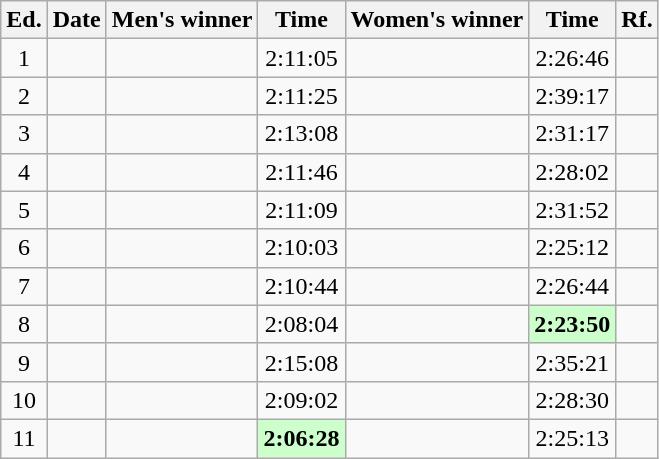<table class="wikitable sortable" style=" text-align:center;">
<tr>
<th class="unsortable">Ed.</th>
<th>Date</th>
<th>Men's winner</th>
<th>Time</th>
<th>Women's winner</th>
<th>Time</th>
<th class="unsortable">Rf.</th>
</tr>
<tr>
<td>1</td>
<td></td>
<td align="left"></td>
<td>2:11:05</td>
<td align="left"></td>
<td>2:26:46</td>
<td></td>
</tr>
<tr>
<td>2</td>
<td></td>
<td align="left"></td>
<td>2:11:25</td>
<td align="left"></td>
<td>2:39:17</td>
<td></td>
</tr>
<tr>
<td>3</td>
<td></td>
<td align="left"></td>
<td>2:13:08</td>
<td align="left"></td>
<td>2:31:17</td>
<td></td>
</tr>
<tr>
<td>4</td>
<td></td>
<td align="left"></td>
<td>2:11:46</td>
<td align="left"></td>
<td>2:28:02</td>
<td></td>
</tr>
<tr>
<td>5</td>
<td></td>
<td align="left"></td>
<td>2:11:09</td>
<td align="left"></td>
<td>2:31:52</td>
<td></td>
</tr>
<tr>
<td>6</td>
<td></td>
<td align="left"></td>
<td>2:10:03</td>
<td align="left"></td>
<td>2:25:12</td>
<td></td>
</tr>
<tr>
<td>7</td>
<td></td>
<td align="left"></td>
<td>2:10:44</td>
<td align="left"></td>
<td>2:26:44</td>
<td></td>
</tr>
<tr>
<td>8</td>
<td></td>
<td align="left"></td>
<td>2:08:04</td>
<td align="left"></td>
<td bgcolor="#CCFFCC"><strong>2:23:50</strong></td>
<td></td>
</tr>
<tr>
<td>9</td>
<td></td>
<td align="left"> </td>
<td>2:15:08</td>
<td align="left"></td>
<td>2:35:21</td>
<td></td>
</tr>
<tr>
<td>10</td>
<td></td>
<td align="left"></td>
<td>2:09:02</td>
<td align="left"></td>
<td>2:28:30</td>
<td></td>
</tr>
<tr>
<td>11</td>
<td></td>
<td align="left"></td>
<td bgcolor="#CCFFCC"><strong>2:06:28</strong></td>
<td align="left"></td>
<td>2:25:13</td>
<td></td>
</tr>
</table>
